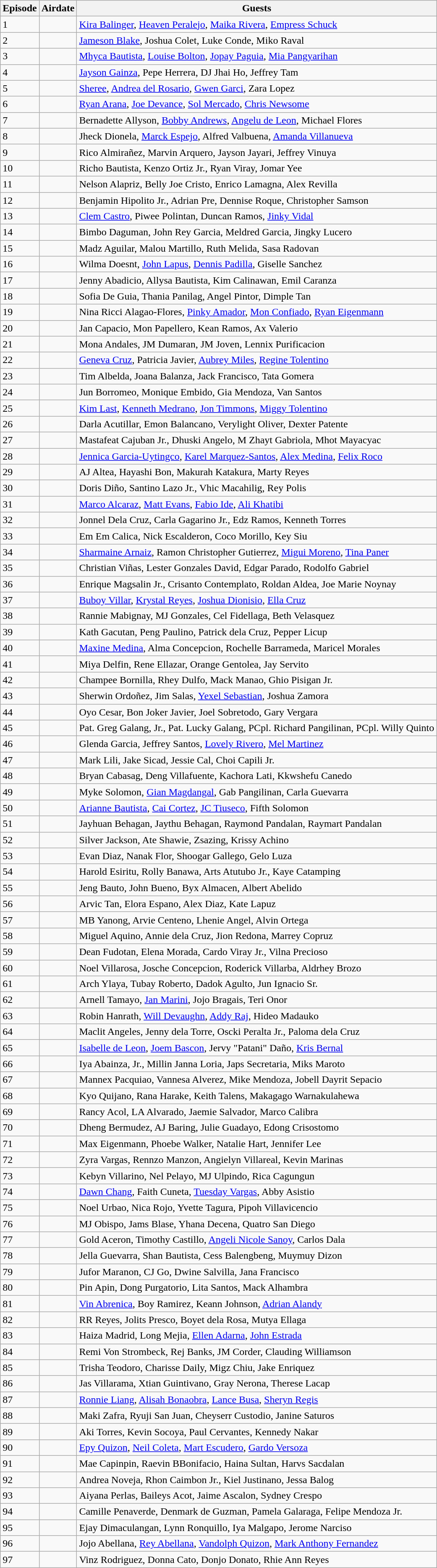<table class="wikitable">
<tr>
<th>Episode</th>
<th>Airdate</th>
<th>Guests</th>
</tr>
<tr>
<td>1</td>
<td></td>
<td><a href='#'>Kira Balinger</a>, <a href='#'>Heaven Peralejo</a>, <a href='#'>Maika Rivera</a>, <a href='#'>Empress Schuck</a></td>
</tr>
<tr>
<td>2</td>
<td></td>
<td><a href='#'>Jameson Blake</a>, Joshua Colet, Luke Conde, Miko Raval</td>
</tr>
<tr>
<td>3</td>
<td></td>
<td><a href='#'>Mhyca Bautista</a>, <a href='#'>Louise Bolton</a>, <a href='#'>Jopay Paguia</a>, <a href='#'>Mia Pangyarihan</a></td>
</tr>
<tr>
<td>4</td>
<td></td>
<td><a href='#'>Jayson Gainza</a>, Pepe Herrera, DJ Jhai Ho, Jeffrey Tam</td>
</tr>
<tr>
<td>5</td>
<td></td>
<td><a href='#'>Sheree</a>, <a href='#'>Andrea del Rosario</a>, <a href='#'>Gwen Garci</a>, Zara Lopez</td>
</tr>
<tr>
<td>6</td>
<td></td>
<td><a href='#'>Ryan Arana</a>, <a href='#'>Joe Devance</a>, <a href='#'>Sol Mercado</a>, <a href='#'>Chris Newsome</a></td>
</tr>
<tr>
<td>7</td>
<td></td>
<td>Bernadette Allyson, <a href='#'>Bobby Andrews</a>, <a href='#'>Angelu de Leon</a>, Michael Flores</td>
</tr>
<tr>
<td>8</td>
<td></td>
<td>Jheck Dionela, <a href='#'>Marck Espejo</a>, Alfred Valbuena, <a href='#'>Amanda Villanueva</a></td>
</tr>
<tr>
<td>9</td>
<td></td>
<td>Rico Almirañez, Marvin Arquero, Jayson Jayari, Jeffrey Vinuya</td>
</tr>
<tr>
<td>10</td>
<td></td>
<td>Richo Bautista, Kenzo Ortiz Jr., Ryan Viray, Jomar Yee</td>
</tr>
<tr>
<td>11</td>
<td></td>
<td>Nelson Alapriz, Belly Joe Cristo, Enrico Lamagna, Alex Revilla</td>
</tr>
<tr>
<td>12</td>
<td></td>
<td>Benjamin Hipolito Jr., Adrian Pre, Dennise Roque, Christopher Samson</td>
</tr>
<tr>
<td>13</td>
<td></td>
<td><a href='#'>Clem Castro</a>, Piwee Polintan, Duncan Ramos, <a href='#'>Jinky Vidal</a></td>
</tr>
<tr>
<td>14</td>
<td></td>
<td>Bimbo Daguman, John Rey Garcia, Meldred Garcia, Jingky Lucero</td>
</tr>
<tr>
<td>15</td>
<td></td>
<td>Madz Aguilar, Malou Martillo, Ruth Melida, Sasa Radovan</td>
</tr>
<tr>
<td>16</td>
<td></td>
<td>Wilma Doesnt, <a href='#'>John Lapus</a>, <a href='#'>Dennis Padilla</a>, Giselle Sanchez</td>
</tr>
<tr>
<td>17</td>
<td></td>
<td>Jenny Abadicio, Allysa Bautista, Kim Calinawan, Emil Caranza</td>
</tr>
<tr>
<td>18</td>
<td></td>
<td>Sofia De Guia, Thania Panilag, Angel Pintor, Dimple Tan</td>
</tr>
<tr>
<td>19</td>
<td></td>
<td>Nina Ricci Alagao-Flores, <a href='#'>Pinky Amador</a>, <a href='#'>Mon Confiado</a>, <a href='#'>Ryan Eigenmann</a></td>
</tr>
<tr>
<td>20</td>
<td></td>
<td>Jan Capacio, Mon Papellero, Kean Ramos, Ax Valerio</td>
</tr>
<tr>
<td>21</td>
<td></td>
<td>Mona Andales, JM Dumaran, JM Joven, Lennix Purificacion</td>
</tr>
<tr>
<td>22</td>
<td></td>
<td><a href='#'>Geneva Cruz</a>, Patricia Javier, <a href='#'>Aubrey Miles</a>, <a href='#'>Regine Tolentino</a></td>
</tr>
<tr>
<td>23</td>
<td></td>
<td>Tim Albelda, Joana Balanza, Jack Francisco, Tata Gomera</td>
</tr>
<tr>
<td>24</td>
<td></td>
<td>Jun Borromeo, Monique Embido, Gia Mendoza, Van Santos</td>
</tr>
<tr>
<td>25</td>
<td></td>
<td><a href='#'>Kim Last</a>, <a href='#'>Kenneth Medrano</a>, <a href='#'>Jon Timmons</a>, <a href='#'>Miggy Tolentino</a></td>
</tr>
<tr>
<td>26</td>
<td></td>
<td>Darla Acutillar, Emon Balancano, Verylight Oliver, Dexter Patente</td>
</tr>
<tr>
<td>27</td>
<td></td>
<td>Mastafeat Cajuban Jr., Dhuski Angelo, M Zhayt Gabriola, Mhot Mayacyac</td>
</tr>
<tr>
<td>28</td>
<td></td>
<td><a href='#'>Jennica Garcia-Uytingco</a>, <a href='#'>Karel Marquez-Santos</a>, <a href='#'>Alex Medina</a>, <a href='#'>Felix Roco</a></td>
</tr>
<tr>
<td>29</td>
<td></td>
<td>AJ Altea, Hayashi Bon, Makurah Katakura, Marty Reyes</td>
</tr>
<tr>
<td>30</td>
<td></td>
<td>Doris Diño, Santino Lazo Jr., Vhic Macahilig, Rey Polis</td>
</tr>
<tr>
<td>31</td>
<td></td>
<td><a href='#'>Marco Alcaraz</a>, <a href='#'>Matt Evans</a>, <a href='#'>Fabio Ide</a>, <a href='#'>Ali Khatibi</a></td>
</tr>
<tr>
<td>32</td>
<td></td>
<td>Jonnel Dela Cruz, Carla Gagarino Jr., Edz Ramos, Kenneth Torres</td>
</tr>
<tr>
<td>33</td>
<td></td>
<td>Em Em Calica, Nick Escalderon, Coco Morillo, Key Siu</td>
</tr>
<tr>
<td>34</td>
<td></td>
<td><a href='#'>Sharmaine Arnaiz</a>, Ramon Christopher Gutierrez, <a href='#'>Migui Moreno</a>, <a href='#'>Tina Paner</a></td>
</tr>
<tr>
<td>35</td>
<td></td>
<td>Christian Viñas, Lester Gonzales David, Edgar Parado, Rodolfo Gabriel</td>
</tr>
<tr>
<td>36</td>
<td></td>
<td>Enrique Magsalin Jr., Crisanto Contemplato, Roldan Aldea, Joe Marie Noynay</td>
</tr>
<tr>
<td>37</td>
<td></td>
<td><a href='#'>Buboy Villar</a>, <a href='#'>Krystal Reyes</a>, <a href='#'>Joshua Dionisio</a>, <a href='#'>Ella Cruz</a></td>
</tr>
<tr>
<td>38</td>
<td></td>
<td>Rannie Mabignay, MJ Gonzales, Cel Fidellaga, Beth Velasquez</td>
</tr>
<tr>
<td>39</td>
<td></td>
<td>Kath Gacutan, Peng Paulino, Patrick dela Cruz, Pepper Licup</td>
</tr>
<tr>
<td>40</td>
<td></td>
<td><a href='#'>Maxine Medina</a>, Alma Concepcion, Rochelle Barrameda, Maricel Morales</td>
</tr>
<tr>
<td>41</td>
<td></td>
<td>Miya Delfin, Rene Ellazar, Orange Gentolea, Jay Servito</td>
</tr>
<tr>
<td>42</td>
<td></td>
<td>Champee Bornilla, Rhey Dulfo, Mack Manao, Ghio Pisigan Jr.</td>
</tr>
<tr>
<td>43</td>
<td></td>
<td>Sherwin Ordoñez, Jim Salas, <a href='#'>Yexel Sebastian</a>, Joshua Zamora</td>
</tr>
<tr>
<td>44</td>
<td></td>
<td>Oyo Cesar, Bon Joker Javier, Joel Sobretodo, Gary Vergara</td>
</tr>
<tr>
<td>45</td>
<td></td>
<td>Pat. Greg Galang, Jr., Pat. Lucky Galang, PCpl. Richard Pangilinan, PCpl. Willy Quinto</td>
</tr>
<tr>
<td>46</td>
<td></td>
<td>Glenda Garcia, Jeffrey Santos, <a href='#'>Lovely Rivero</a>, <a href='#'>Mel Martinez</a></td>
</tr>
<tr>
<td>47</td>
<td></td>
<td>Mark Lili, Jake Sicad, Jessie Cal, Choi Capili Jr.</td>
</tr>
<tr>
<td>48</td>
<td></td>
<td>Bryan Cabasag, Deng Villafuente, Kachora Lati, Kkwshefu Canedo</td>
</tr>
<tr>
<td>49</td>
<td></td>
<td>Myke Solomon, <a href='#'>Gian Magdangal</a>, Gab Pangilinan, Carla Guevarra</td>
</tr>
<tr>
<td>50</td>
<td></td>
<td><a href='#'>Arianne Bautista</a>, <a href='#'>Cai Cortez</a>, <a href='#'>JC Tiuseco</a>, Fifth Solomon</td>
</tr>
<tr>
<td>51</td>
<td></td>
<td>Jayhuan Behagan, Jaythu Behagan, Raymond Pandalan, Raymart Pandalan</td>
</tr>
<tr>
<td>52</td>
<td></td>
<td>Silver Jackson, Ate Shawie, Zsazing, Krissy Achino</td>
</tr>
<tr>
<td>53</td>
<td></td>
<td>Evan Diaz, Nanak Flor, Shoogar Gallego, Gelo Luza</td>
</tr>
<tr>
<td>54</td>
<td></td>
<td>Harold Esiritu, Rolly Banawa, Arts Atutubo Jr., Kaye Catamping</td>
</tr>
<tr>
<td>55</td>
<td></td>
<td>Jeng Bauto, John Bueno, Byx Almacen, Albert Abelido</td>
</tr>
<tr>
<td>56</td>
<td></td>
<td>Arvic Tan, Elora Espano, Alex Diaz, Kate Lapuz</td>
</tr>
<tr>
<td>57</td>
<td></td>
<td>MB Yanong, Arvie Centeno, Lhenie Angel, Alvin Ortega</td>
</tr>
<tr>
<td>58</td>
<td></td>
<td>Miguel Aquino, Annie dela Cruz, Jion Redona, Marrey Copruz</td>
</tr>
<tr>
<td>59</td>
<td></td>
<td>Dean Fudotan, Elena Morada, Cardo Viray Jr., Vilna Precioso</td>
</tr>
<tr>
<td>60</td>
<td></td>
<td>Noel Villarosa, Josche Concepcion, Roderick Villarba, Aldrhey Brozo</td>
</tr>
<tr>
<td>61</td>
<td></td>
<td>Arch Ylaya, Tubay Roberto, Dadok Agulto, Jun Ignacio Sr.</td>
</tr>
<tr>
<td>62</td>
<td></td>
<td>Arnell Tamayo, <a href='#'>Jan Marini</a>, Jojo Bragais, Teri Onor</td>
</tr>
<tr>
<td>63</td>
<td></td>
<td>Robin Hanrath, <a href='#'>Will Devaughn</a>, <a href='#'>Addy Raj</a>, Hideo Madauko</td>
</tr>
<tr>
<td>64</td>
<td></td>
<td>Maclit Angeles, Jenny dela Torre, Oscki Peralta Jr., Paloma dela Cruz</td>
</tr>
<tr>
<td>65</td>
<td></td>
<td><a href='#'>Isabelle de Leon</a>, <a href='#'>Joem Bascon</a>, Jervy "Patani" Daño, <a href='#'>Kris Bernal</a></td>
</tr>
<tr>
<td>66</td>
<td></td>
<td>Iya Abainza, Jr., Millin Janna Loria, Japs Secretaria, Miks Maroto</td>
</tr>
<tr>
<td>67</td>
<td></td>
<td>Mannex Pacquiao, Vannesa Alverez, Mike Mendoza, Jobell Dayrit Sepacio</td>
</tr>
<tr>
<td>68</td>
<td></td>
<td>Kyo Quijano, Rana Harake, Keith Talens, Makagago Warnakulahewa</td>
</tr>
<tr>
<td>69</td>
<td></td>
<td>Rancy Acol, LA Alvarado, Jaemie Salvador, Marco Calibra</td>
</tr>
<tr>
<td>70</td>
<td></td>
<td>Dheng Bermudez, AJ Baring, Julie Guadayo, Edong Crisostomo</td>
</tr>
<tr>
<td>71</td>
<td></td>
<td>Max Eigenmann, Phoebe Walker, Natalie Hart, Jennifer Lee</td>
</tr>
<tr>
<td>72</td>
<td></td>
<td>Zyra Vargas, Rennzo Manzon, Angielyn Villareal, Kevin Marinas</td>
</tr>
<tr>
<td>73</td>
<td></td>
<td>Kebyn Villarino, Nel Pelayo, MJ Ulpindo, Rica Cagungun</td>
</tr>
<tr>
<td>74</td>
<td></td>
<td><a href='#'>Dawn Chang</a>, Faith Cuneta, <a href='#'>Tuesday Vargas</a>, Abby Asistio</td>
</tr>
<tr>
<td>75</td>
<td></td>
<td>Noel Urbao, Nica Rojo, Yvette Tagura, Pipoh Villavicencio</td>
</tr>
<tr>
<td>76</td>
<td></td>
<td>MJ Obispo, Jams Blase, Yhana Decena, Quatro San Diego</td>
</tr>
<tr>
<td>77</td>
<td></td>
<td>Gold Aceron, Timothy Castillo, <a href='#'>Angeli Nicole Sanoy</a>, Carlos Dala</td>
</tr>
<tr>
<td>78</td>
<td></td>
<td>Jella Guevarra, Shan Bautista, Cess Balengbeng, Muymuy Dizon</td>
</tr>
<tr>
<td>79</td>
<td></td>
<td>Jufor Maranon, CJ Go, Dwine Salvilla, Jana Francisco</td>
</tr>
<tr>
<td>80</td>
<td></td>
<td>Pin Apin, Dong Purgatorio, Lita Santos, Mack Alhambra</td>
</tr>
<tr>
<td>81</td>
<td></td>
<td><a href='#'>Vin Abrenica</a>, Boy Ramirez, Keann Johnson, <a href='#'>Adrian Alandy</a></td>
</tr>
<tr>
<td>82</td>
<td></td>
<td>RR Reyes, Jolits Presco, Boyet dela Rosa, Mutya Ellaga</td>
</tr>
<tr>
<td>83</td>
<td></td>
<td>Haiza Madrid, Long Mejia, <a href='#'>Ellen Adarna</a>, <a href='#'>John Estrada</a></td>
</tr>
<tr>
<td>84</td>
<td></td>
<td>Remi Von Strombeck, Rej Banks, JM Corder, Clauding Williamson</td>
</tr>
<tr>
<td>85</td>
<td></td>
<td>Trisha Teodoro, Charisse Daily, Migz Chiu, Jake Enriquez</td>
</tr>
<tr>
<td>86</td>
<td></td>
<td>Jas Villarama, Xtian Guintivano, Gray Nerona, Therese Lacap</td>
</tr>
<tr>
<td>87</td>
<td></td>
<td><a href='#'>Ronnie Liang</a>, <a href='#'>Alisah Bonaobra</a>, <a href='#'>Lance Busa</a>, <a href='#'>Sheryn Regis</a></td>
</tr>
<tr>
<td>88</td>
<td></td>
<td>Maki Zafra, Ryuji San Juan, Cheyserr Custodio, Janine Saturos</td>
</tr>
<tr>
<td>89</td>
<td></td>
<td>Aki Torres, Kevin Socoya, Paul Cervantes, Kennedy Nakar</td>
</tr>
<tr>
<td>90</td>
<td></td>
<td><a href='#'>Epy Quizon</a>, <a href='#'>Neil Coleta</a>, <a href='#'>Mart Escudero</a>, <a href='#'>Gardo Versoza</a></td>
</tr>
<tr>
<td>91</td>
<td></td>
<td>Mae Capinpin, Raevin BBonifacio, Haina Sultan, Harvs Sacdalan</td>
</tr>
<tr>
<td>92</td>
<td></td>
<td>Andrea Noveja, Rhon Caimbon Jr., Kiel Justinano, Jessa Balog</td>
</tr>
<tr>
<td>93</td>
<td></td>
<td>Aiyana Perlas, Baileys Acot, Jaime Ascalon, Sydney Crespo</td>
</tr>
<tr>
<td>94</td>
<td></td>
<td>Camille Penaverde, Denmark de Guzman, Pamela Galaraga, Felipe Mendoza Jr.</td>
</tr>
<tr>
<td>95</td>
<td></td>
<td>Ejay Dimaculangan, Lynn Ronquillo, Iya Malgapo, Jerome Narciso</td>
</tr>
<tr>
<td>96</td>
<td></td>
<td>Jojo Abellana, <a href='#'>Rey Abellana</a>, <a href='#'>Vandolph Quizon</a>, <a href='#'>Mark Anthony Fernandez</a></td>
</tr>
<tr>
<td>97</td>
<td></td>
<td>Vinz Rodriguez, Donna Cato, Donjo Donato, Rhie Ann Reyes</td>
</tr>
</table>
